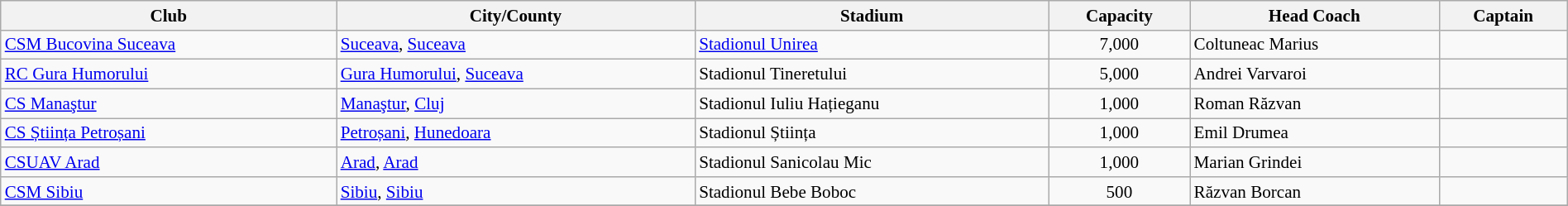<table class="wikitable plainrowheaders" style="width:100%; font-size:88%;">
<tr>
<th>Club</th>
<th>City/County</th>
<th>Stadium</th>
<th>Capacity</th>
<th>Head Coach</th>
<th>Captain</th>
</tr>
<tr>
<td><a href='#'>CSM Bucovina Suceava</a></td>
<td><a href='#'>Suceava</a>, <a href='#'>Suceava</a></td>
<td><a href='#'>Stadionul Unirea</a></td>
<td align=center>7,000</td>
<td> Coltuneac Marius</td>
<td></td>
</tr>
<tr>
<td><a href='#'>RC Gura Humorului</a></td>
<td><a href='#'>Gura Humorului</a>, <a href='#'>Suceava</a></td>
<td>Stadionul Tineretului</td>
<td align=center>5,000</td>
<td> Andrei Varvaroi</td>
<td></td>
</tr>
<tr>
<td><a href='#'>CS Manaştur</a></td>
<td><a href='#'>Manaştur</a>, <a href='#'>Cluj</a></td>
<td>Stadionul Iuliu Hațieganu</td>
<td align=center>1,000</td>
<td> Roman Răzvan</td>
<td></td>
</tr>
<tr>
<td><a href='#'>CS Știința Petroșani</a></td>
<td><a href='#'>Petroșani</a>, <a href='#'>Hunedoara</a></td>
<td>Stadionul Știința</td>
<td align=center>1,000</td>
<td> Emil Drumea</td>
<td></td>
</tr>
<tr>
<td><a href='#'>CSUAV Arad</a></td>
<td><a href='#'>Arad</a>, <a href='#'>Arad</a></td>
<td>Stadionul Sanicolau Mic</td>
<td align=center>1,000</td>
<td> Marian Grindei</td>
<td></td>
</tr>
<tr>
<td><a href='#'>CSM Sibiu</a></td>
<td><a href='#'>Sibiu</a>, <a href='#'>Sibiu</a></td>
<td>Stadionul Bebe Boboc</td>
<td align=center>500</td>
<td> Răzvan Borcan</td>
<td></td>
</tr>
<tr>
</tr>
</table>
